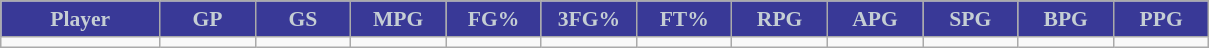<table class="wikitable sortable" style="font-size: 90%">
<tr>
<th style="background:#393997;color:#c5ced4;" width="10%">Player</th>
<th style="background:#393997;color:#c5ced4;" width="6%">GP</th>
<th style="background:#393997;color:#c5ced4;" width="6%">GS</th>
<th style="background:#393997;color:#c5ced4;" width="6%">MPG</th>
<th style="background:#393997;color:#c5ced4;" width="6%">FG%</th>
<th style="background:#393997;color:#c5ced4;" width="6%">3FG%</th>
<th style="background:#393997;color:#c5ced4;" width="6%">FT%</th>
<th style="background:#393997;color:#c5ced4;" width="6%">RPG</th>
<th style="background:#393997;color:#c5ced4;" width="6%">APG</th>
<th style="background:#393997;color:#c5ced4;" width="6%">SPG</th>
<th style="background:#393997;color:#c5ced4;" width="6%">BPG</th>
<th style="background:#393997;color:#c5ced4;" width="6%">PPG</th>
</tr>
<tr>
<td></td>
<td></td>
<td></td>
<td></td>
<td></td>
<td></td>
<td></td>
<td></td>
<td></td>
<td></td>
<td></td>
<td></td>
</tr>
</table>
